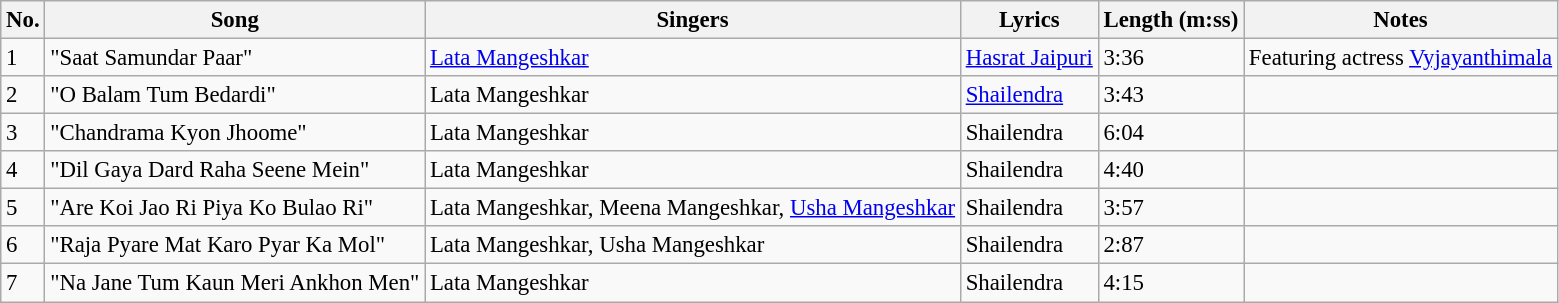<table class="wikitable" style="font-size:95%;">
<tr>
<th>No.</th>
<th>Song</th>
<th>Singers</th>
<th>Lyrics</th>
<th>Length (m:ss)</th>
<th>Notes</th>
</tr>
<tr>
<td>1</td>
<td>"Saat Samundar Paar"</td>
<td><a href='#'>Lata Mangeshkar</a></td>
<td><a href='#'>Hasrat Jaipuri</a></td>
<td>3:36</td>
<td>Featuring actress <a href='#'>Vyjayanthimala</a></td>
</tr>
<tr>
<td>2</td>
<td>"O Balam Tum Bedardi"</td>
<td>Lata Mangeshkar</td>
<td><a href='#'>Shailendra</a></td>
<td>3:43</td>
<td></td>
</tr>
<tr>
<td>3</td>
<td>"Chandrama Kyon Jhoome"</td>
<td>Lata Mangeshkar</td>
<td>Shailendra</td>
<td>6:04</td>
<td></td>
</tr>
<tr>
<td>4</td>
<td>"Dil Gaya Dard Raha Seene Mein"</td>
<td>Lata Mangeshkar</td>
<td>Shailendra</td>
<td>4:40</td>
<td></td>
</tr>
<tr>
<td>5</td>
<td>"Are Koi Jao Ri Piya Ko Bulao Ri"</td>
<td>Lata Mangeshkar, Meena Mangeshkar, <a href='#'>Usha Mangeshkar</a></td>
<td>Shailendra</td>
<td>3:57</td>
<td></td>
</tr>
<tr>
<td>6</td>
<td>"Raja Pyare Mat Karo Pyar Ka Mol"</td>
<td>Lata Mangeshkar, Usha Mangeshkar</td>
<td>Shailendra</td>
<td>2:87</td>
<td></td>
</tr>
<tr>
<td>7</td>
<td>"Na Jane Tum Kaun Meri Ankhon Men"</td>
<td>Lata Mangeshkar</td>
<td>Shailendra</td>
<td>4:15</td>
<td></td>
</tr>
</table>
